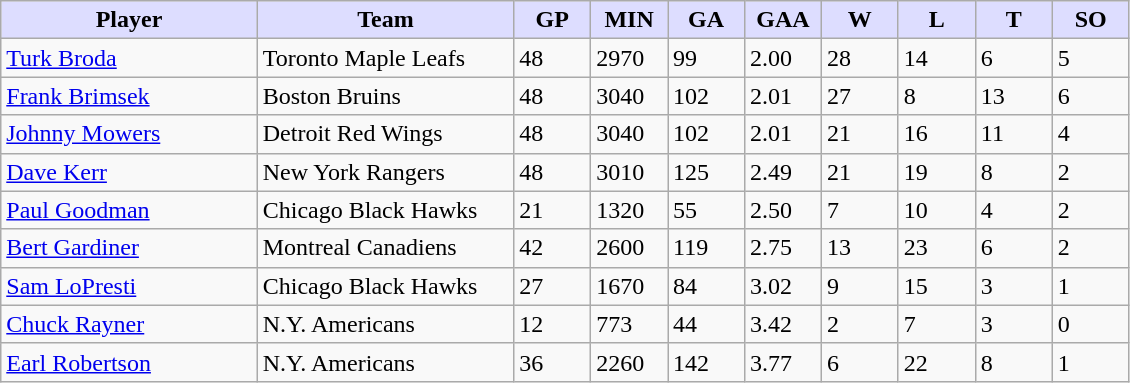<table class="wikitable">
<tr>
<th style="background:#ddf; width:20%;">Player</th>
<th style="background:#ddf; width:20%;">Team</th>
<th style="background:#ddf; width:6%;">GP</th>
<th style="background:#ddf; width:6%;">MIN</th>
<th style="background:#ddf; width:6%;">GA</th>
<th style="background:#ddf; width:6%;">GAA</th>
<th style="background:#ddf; width:6%;">W</th>
<th style="background:#ddf; width:6%;">L</th>
<th style="background:#ddf; width:6%;">T</th>
<th style="background:#ddf; width:6%;">SO</th>
</tr>
<tr>
<td><a href='#'>Turk Broda</a></td>
<td>Toronto Maple Leafs</td>
<td>48</td>
<td>2970</td>
<td>99</td>
<td>2.00</td>
<td>28</td>
<td>14</td>
<td>6</td>
<td>5</td>
</tr>
<tr>
<td><a href='#'>Frank Brimsek</a></td>
<td>Boston Bruins</td>
<td>48</td>
<td>3040</td>
<td>102</td>
<td>2.01</td>
<td>27</td>
<td>8</td>
<td>13</td>
<td>6</td>
</tr>
<tr>
<td><a href='#'>Johnny Mowers</a></td>
<td>Detroit Red Wings</td>
<td>48</td>
<td>3040</td>
<td>102</td>
<td>2.01</td>
<td>21</td>
<td>16</td>
<td>11</td>
<td>4</td>
</tr>
<tr>
<td><a href='#'>Dave Kerr</a></td>
<td>New York Rangers</td>
<td>48</td>
<td>3010</td>
<td>125</td>
<td>2.49</td>
<td>21</td>
<td>19</td>
<td>8</td>
<td>2</td>
</tr>
<tr>
<td><a href='#'>Paul Goodman</a></td>
<td>Chicago Black Hawks</td>
<td>21</td>
<td>1320</td>
<td>55</td>
<td>2.50</td>
<td>7</td>
<td>10</td>
<td>4</td>
<td>2</td>
</tr>
<tr>
<td><a href='#'>Bert Gardiner</a></td>
<td>Montreal Canadiens</td>
<td>42</td>
<td>2600</td>
<td>119</td>
<td>2.75</td>
<td>13</td>
<td>23</td>
<td>6</td>
<td>2</td>
</tr>
<tr>
<td><a href='#'>Sam LoPresti</a></td>
<td>Chicago Black Hawks</td>
<td>27</td>
<td>1670</td>
<td>84</td>
<td>3.02</td>
<td>9</td>
<td>15</td>
<td>3</td>
<td>1</td>
</tr>
<tr>
<td><a href='#'>Chuck Rayner</a></td>
<td>N.Y. Americans</td>
<td>12</td>
<td>773</td>
<td>44</td>
<td>3.42</td>
<td>2</td>
<td>7</td>
<td>3</td>
<td>0</td>
</tr>
<tr>
<td><a href='#'>Earl Robertson</a></td>
<td>N.Y. Americans</td>
<td>36</td>
<td>2260</td>
<td>142</td>
<td>3.77</td>
<td>6</td>
<td>22</td>
<td>8</td>
<td>1</td>
</tr>
</table>
